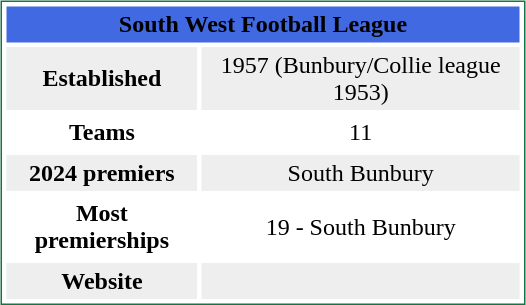<table style="margin:5px; border:1px solid #177245;" align=right cellpadding=3 cellspacing=3 width=350>
<tr align="center" bgcolor=#4169E1>
<td colspan=2><span><strong>South West Football League</strong></span></td>
</tr>
<tr align="center" bgcolor="#eeeeee">
<td><strong>Established</strong></td>
<td>1957 (Bunbury/Collie league 1953)</td>
</tr>
<tr align="center">
<td><strong>Teams</strong></td>
<td>11</td>
</tr>
<tr align="center" bgcolor="#eeeeee">
<td><strong>2024 premiers</strong></td>
<td>South Bunbury</td>
</tr>
<tr align="center">
<td><strong>Most premierships</strong></td>
<td>19 - South Bunbury</td>
</tr>
<tr align="center" bgcolor="#eeeeee">
<td><strong>Website</strong></td>
<td></td>
</tr>
</table>
